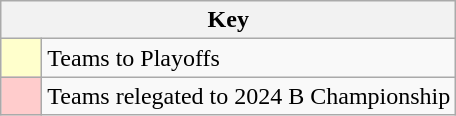<table class="wikitable" style="text-align: center;">
<tr>
<th colspan=2>Key</th>
</tr>
<tr>
<td style="background:#ffffcc; width:20px;"></td>
<td align=left>Teams to Playoffs</td>
</tr>
<tr>
<td style="background:#ffcccc; width:20px;"></td>
<td align=left>Teams relegated to 2024 B Championship</td>
</tr>
</table>
